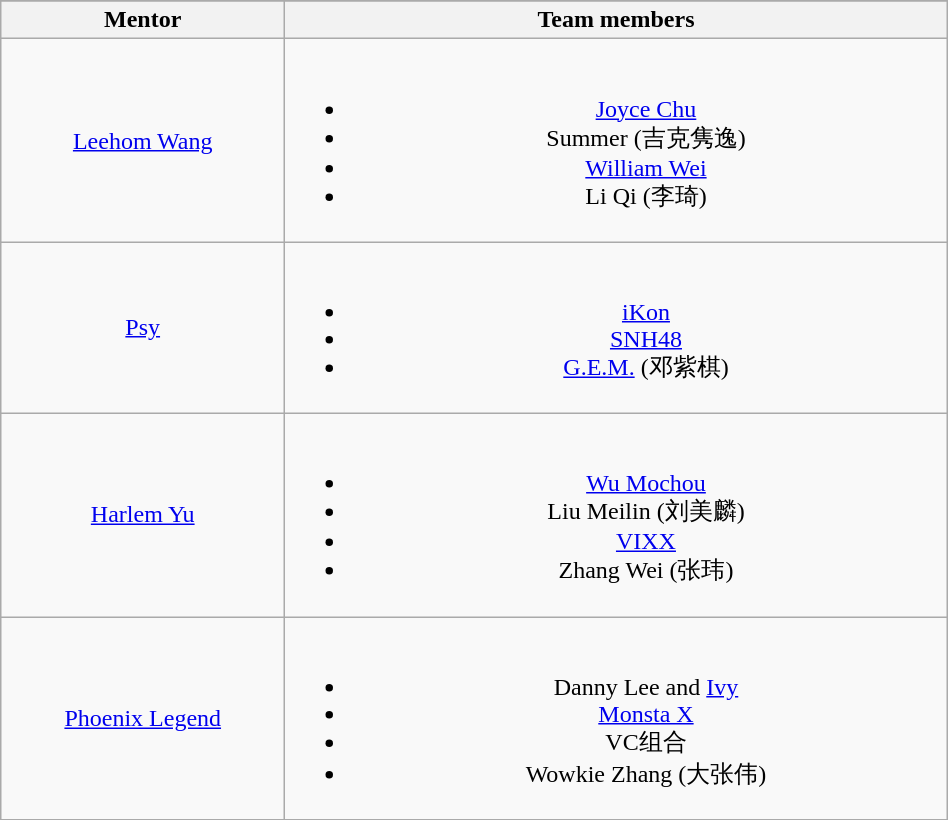<table class="wikitable" style="text-align:center; width:50%">
<tr>
</tr>
<tr>
<th scope="col" width=30%>Mentor</th>
<th scope="col"width=70%>Team members</th>
</tr>
<tr>
<td><a href='#'>Leehom Wang</a></td>
<td><br><ul><li><a href='#'>Joyce Chu</a></li><li>Summer (吉克隽逸)</li><li><a href='#'>William Wei</a></li><li>Li Qi (李琦)</li></ul></td>
</tr>
<tr>
<td><a href='#'>Psy</a></td>
<td><br><ul><li><a href='#'>iKon</a></li><li><a href='#'>SNH48</a></li><li><a href='#'>G.E.M.</a> (邓紫棋)</li></ul></td>
</tr>
<tr>
<td><a href='#'>Harlem Yu</a></td>
<td><br><ul><li><a href='#'>Wu Mochou</a></li><li>Liu Meilin (刘美麟)</li><li><a href='#'>VIXX</a></li><li>Zhang Wei (张玮)</li></ul></td>
</tr>
<tr>
<td><a href='#'>Phoenix Legend</a></td>
<td><br><ul><li>Danny Lee and <a href='#'>Ivy</a></li><li><a href='#'>Monsta X</a></li><li>VC组合</li><li>Wowkie Zhang (大张伟)</li></ul></td>
</tr>
</table>
